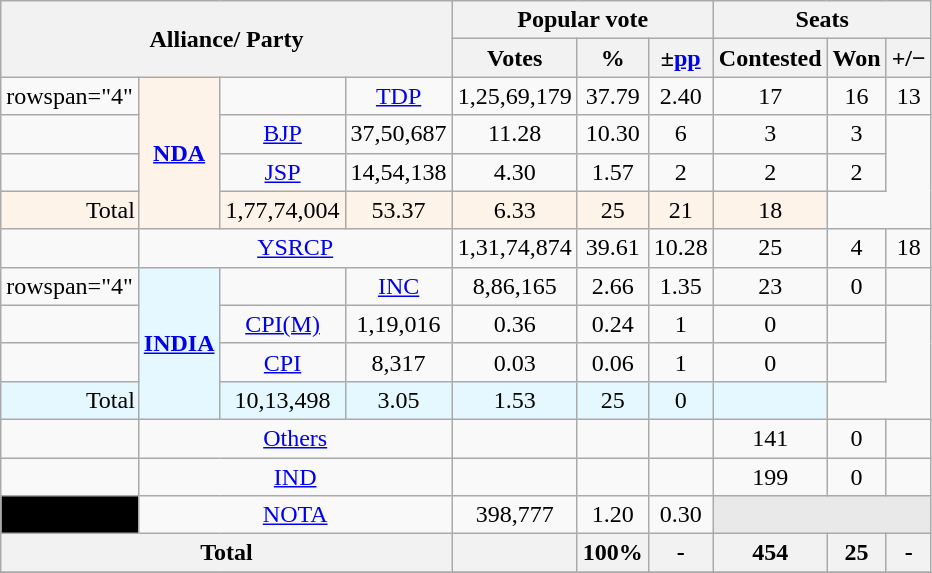<table class="wikitable sortable" style="text-align:center;">
<tr>
<th colspan="4" rowspan="2">Alliance/ Party</th>
<th colspan="3">Popular vote</th>
<th colspan="3">Seats</th>
</tr>
<tr>
<th>Votes</th>
<th>%</th>
<th>±<a href='#'>pp</a></th>
<th>Contested</th>
<th>Won</th>
<th><strong>+/−</strong></th>
</tr>
<tr>
<td>rowspan="4" </td>
<th rowspan="4"style="background:#fef3e8"><a href='#'>NDA</a></th>
<td></td>
<td><a href='#'>TDP</a></td>
<td>1,25,69,179</td>
<td>37.79</td>
<td> 2.40</td>
<td>17</td>
<td>16</td>
<td> 13</td>
</tr>
<tr>
<td></td>
<td><a href='#'>BJP</a></td>
<td>37,50,687</td>
<td>11.28</td>
<td> 10.30</td>
<td>6</td>
<td>3</td>
<td> 3</td>
</tr>
<tr>
<td></td>
<td><a href='#'>JSP</a></td>
<td>14,54,138</td>
<td>4.30</td>
<td> 1.57</td>
<td>2</td>
<td>2</td>
<td> 2</td>
</tr>
<tr>
<td colspan="2"style="background:#fef3e8">Total</td>
<td style="background:#fef3e8">1,77,74,004</td>
<td style="background:#fef3e8">53.37</td>
<td style="background:#fef3e8"> 6.33</td>
<td style="background:#fef3e8">25</td>
<td style="background:#fef3e8">21</td>
<td style="background:#fef3e8"> 18</td>
</tr>
<tr>
<td></td>
<td colspan="3"><a href='#'>YSRCP</a></td>
<td>1,31,74,874</td>
<td>39.61</td>
<td> 10.28</td>
<td>25</td>
<td>4</td>
<td> 18</td>
</tr>
<tr>
<td>rowspan="4" </td>
<th rowspan="4"style="background:#E5F8FF"><a href='#'>INDIA</a></th>
<td></td>
<td><a href='#'>INC</a></td>
<td>8,86,165</td>
<td>2.66</td>
<td> 1.35</td>
<td>23</td>
<td>0</td>
<td></td>
</tr>
<tr>
<td></td>
<td><a href='#'>CPI(M)</a></td>
<td>1,19,016</td>
<td>0.36</td>
<td> 0.24</td>
<td>1</td>
<td>0</td>
<td></td>
</tr>
<tr>
<td></td>
<td><a href='#'>CPI</a></td>
<td>8,317</td>
<td>0.03</td>
<td> 0.06</td>
<td>1</td>
<td>0</td>
<td></td>
</tr>
<tr>
<td colspan="2"style="background:#E5F8FF">Total</td>
<td style="background:#E5F8FF">10,13,498</td>
<td style="background:#E5F8FF">3.05</td>
<td style="background:#E5F8FF"> 1.53</td>
<td style="background:#E5F8FF">25</td>
<td style="background:#E5F8FF">0</td>
<td style="background:#E5F8FF"></td>
</tr>
<tr>
<td></td>
<td colspan="3"><a href='#'>Others</a></td>
<td></td>
<td></td>
<td></td>
<td>141</td>
<td>0</td>
<td></td>
</tr>
<tr>
<td></td>
<td colspan="3"><a href='#'>IND</a></td>
<td></td>
<td></td>
<td></td>
<td>199</td>
<td>0</td>
<td></td>
</tr>
<tr>
<td bgcolor="Black"></td>
<td colspan="3"><a href='#'>NOTA</a></td>
<td>398,777</td>
<td>1.20</td>
<td> 0.30</td>
<th colspan="3" style="background-color:#E9E9E9"></th>
</tr>
<tr>
<th colspan="4">Total</th>
<th></th>
<th>100%</th>
<th>-</th>
<th>454</th>
<th>25</th>
<th>-</th>
</tr>
<tr>
</tr>
</table>
